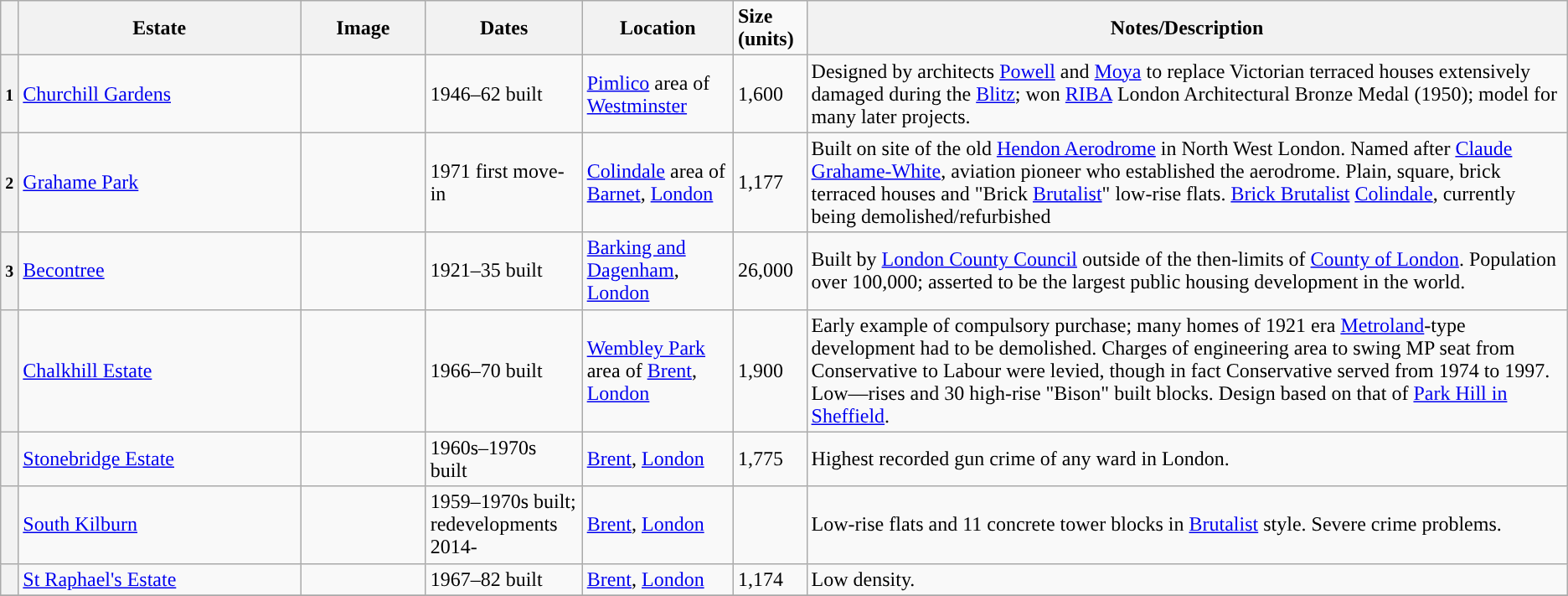<table class="wikitable sor">
<tr>
<th></th>
<th width = 18%><strong>Estate</strong></th>
<th width = 8% class="unsortable"><strong>Image</strong></th>
<th width = 10%><strong>Dates</strong></th>
<th><strong>Location</strong></th>
<td><strong>Size (units)</strong></td>
<th class="unsortable"><strong>Notes/Description</strong></th>
</tr>
<tr ->
<th><small>1</small></th>
<td><a href='#'>Churchill Gardens</a></td>
<td></td>
<td>1946–62 built</td>
<td><a href='#'>Pimlico</a> area of    <a href='#'>Westminster</a><br></td>
<td>1,600</td>
<td>Designed by architects <a href='#'>Powell</a> and <a href='#'>Moya</a> to replace Victorian terraced houses extensively damaged during the <a href='#'>Blitz</a>; won <a href='#'>RIBA</a> London Architectural Bronze Medal (1950); model for many later projects.</td>
</tr>
<tr ->
<th><small>2</small></th>
<td><a href='#'>Grahame Park</a></td>
<td></td>
<td>1971 first move-in</td>
<td><a href='#'>Colindale</a> area of <a href='#'>Barnet</a>, <a href='#'>London</a><br><small></small></td>
<td>1,177</td>
<td>Built on site of the old <a href='#'>Hendon Aerodrome</a> in North West London.  Named after <a href='#'>Claude Grahame-White</a>, aviation pioneer who established the aerodrome.  Plain, square, brick terraced houses and "Brick <a href='#'>Brutalist</a>" low-rise flats. <a href='#'>Brick Brutalist</a> <a href='#'>Colindale</a>, currently being demolished/refurbished</td>
</tr>
<tr ->
<th><small>3</small></th>
<td><a href='#'>Becontree</a></td>
<td></td>
<td>1921–35 built</td>
<td><a href='#'>Barking and Dagenham</a>, <a href='#'>London</a><br><small></small></td>
<td>26,000</td>
<td>Built by <a href='#'>London County Council</a> outside of the then-limits of <a href='#'>County of London</a>.  Population over 100,000; asserted to be the largest public housing development in the world.</td>
</tr>
<tr ->
<th><small></small></th>
<td><a href='#'>Chalkhill Estate</a></td>
<td></td>
<td>1966–70 built</td>
<td><a href='#'>Wembley Park</a> area of <a href='#'>Brent</a>, <a href='#'>London</a><br><small></small></td>
<td>1,900</td>
<td>Early example of compulsory purchase; many homes of 1921 era <a href='#'>Metroland</a>-type development had to be demolished. Charges of engineering area to swing MP seat from Conservative to Labour were levied, though in fact Conservative served from 1974 to 1997.  Low—rises and 30 high-rise "Bison" built blocks.  Design based on that of <a href='#'>Park Hill in Sheffield</a>.</td>
</tr>
<tr ->
<th><small></small></th>
<td><a href='#'>Stonebridge Estate</a></td>
<td></td>
<td>1960s–1970s built</td>
<td><a href='#'>Brent</a>, <a href='#'>London</a><br><small></small></td>
<td>1,775</td>
<td>Highest recorded gun crime of any ward in London.</td>
</tr>
<tr ->
<th><small></small></th>
<td><a href='#'>South Kilburn</a></td>
<td></td>
<td>1959–1970s built; redevelopments 2014-</td>
<td><a href='#'>Brent</a>, <a href='#'>London</a><br><small></small></td>
<td></td>
<td>Low-rise flats and 11 concrete tower blocks in <a href='#'>Brutalist</a> style. Severe crime problems.</td>
</tr>
<tr ->
<th><small></small></th>
<td><a href='#'>St Raphael's Estate</a></td>
<td></td>
<td>1967–82 built</td>
<td><a href='#'>Brent</a>, <a href='#'>London</a><br><small></small></td>
<td>1,174</td>
<td>Low density.</td>
</tr>
<tr ->
</tr>
</table>
